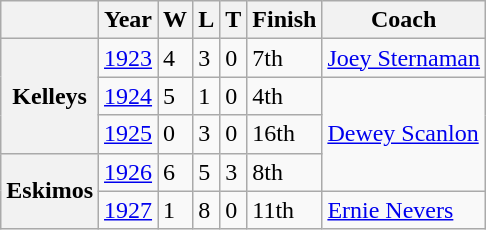<table class="wikitable">
<tr>
<th></th>
<th>Year</th>
<th>W</th>
<th>L</th>
<th>T</th>
<th>Finish</th>
<th>Coach</th>
</tr>
<tr>
<th rowspan="3">Kelleys</th>
<td><a href='#'>1923</a></td>
<td>4</td>
<td>3</td>
<td>0</td>
<td>7th</td>
<td><a href='#'>Joey Sternaman</a></td>
</tr>
<tr>
<td><a href='#'>1924</a></td>
<td>5</td>
<td>1</td>
<td>0</td>
<td>4th</td>
<td rowspan=3><a href='#'>Dewey Scanlon</a></td>
</tr>
<tr>
<td><a href='#'>1925</a></td>
<td>0</td>
<td>3</td>
<td>0</td>
<td>16th</td>
</tr>
<tr>
<th rowspan="2">Eskimos</th>
<td><a href='#'>1926</a></td>
<td>6</td>
<td>5</td>
<td>3</td>
<td>8th</td>
</tr>
<tr>
<td><a href='#'>1927</a></td>
<td>1</td>
<td>8</td>
<td>0</td>
<td>11th</td>
<td><a href='#'>Ernie Nevers</a></td>
</tr>
</table>
